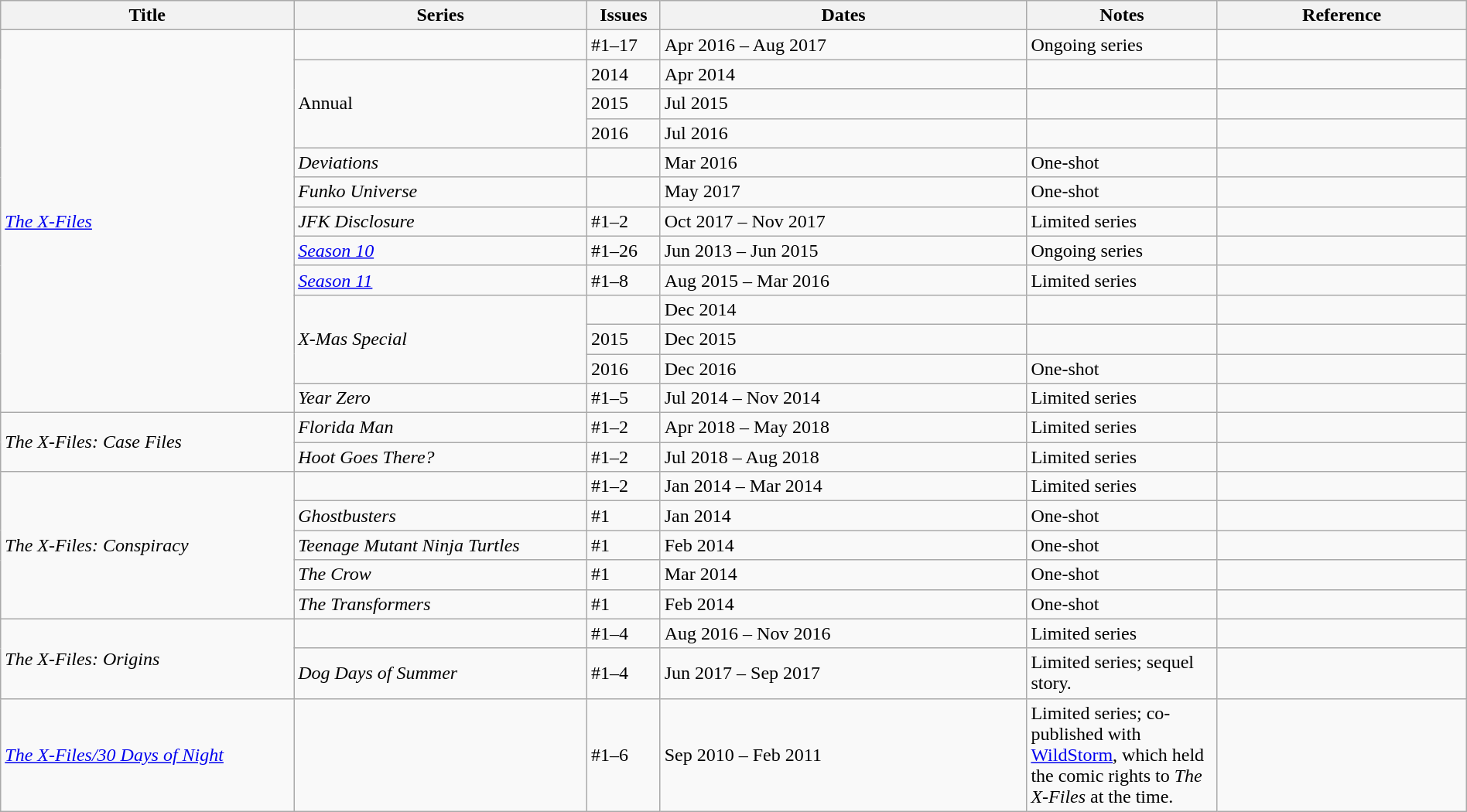<table class="wikitable sortable" style="width:100%;">
<tr>
<th width=20%>Title</th>
<th width=20%>Series</th>
<th width=5%>Issues</th>
<th width=25%>Dates</th>
<th width=13%>Notes</th>
<th>Reference</th>
</tr>
<tr>
<td rowspan="13"><em><a href='#'>The X-Files</a></em></td>
<td></td>
<td>#1–17</td>
<td>Apr 2016 – Aug 2017</td>
<td>Ongoing series</td>
<td></td>
</tr>
<tr>
<td rowspan="3">Annual</td>
<td>2014</td>
<td>Apr 2014</td>
<td></td>
<td></td>
</tr>
<tr>
<td>2015</td>
<td>Jul 2015</td>
<td></td>
<td></td>
</tr>
<tr>
<td>2016</td>
<td>Jul 2016</td>
<td></td>
<td></td>
</tr>
<tr>
<td><em>Deviations</em></td>
<td></td>
<td>Mar 2016</td>
<td>One-shot</td>
<td></td>
</tr>
<tr>
<td><em>Funko Universe</em></td>
<td></td>
<td>May 2017</td>
<td>One-shot</td>
<td></td>
</tr>
<tr>
<td><em>JFK Disclosure</em></td>
<td>#1–2</td>
<td>Oct 2017 – Nov 2017</td>
<td>Limited series</td>
<td></td>
</tr>
<tr>
<td><em><a href='#'>Season 10</a></em></td>
<td>#1–26</td>
<td>Jun 2013 – Jun 2015</td>
<td>Ongoing series</td>
<td></td>
</tr>
<tr>
<td><em><a href='#'>Season 11</a></em></td>
<td>#1–8</td>
<td>Aug 2015 – Mar 2016</td>
<td>Limited series</td>
<td></td>
</tr>
<tr>
<td rowspan="3"><em>X-Mas Special</em></td>
<td></td>
<td>Dec 2014</td>
<td></td>
<td></td>
</tr>
<tr>
<td>2015</td>
<td>Dec 2015</td>
<td></td>
<td></td>
</tr>
<tr>
<td>2016</td>
<td>Dec 2016</td>
<td>One-shot</td>
<td></td>
</tr>
<tr>
<td><em>Year Zero</em></td>
<td>#1–5</td>
<td>Jul 2014 – Nov 2014</td>
<td>Limited series</td>
<td></td>
</tr>
<tr>
<td rowspan="2"><em>The X-Files: Case Files</em></td>
<td><em>Florida Man</em></td>
<td>#1–2</td>
<td>Apr 2018 – May 2018</td>
<td>Limited series</td>
<td></td>
</tr>
<tr>
<td><em>Hoot Goes There?</em></td>
<td>#1–2</td>
<td>Jul 2018 – Aug 2018</td>
<td>Limited series</td>
<td></td>
</tr>
<tr>
<td rowspan="5"><em>The X-Files: Conspiracy</em></td>
<td></td>
<td>#1–2</td>
<td>Jan 2014 – Mar 2014</td>
<td>Limited series</td>
<td></td>
</tr>
<tr>
<td><em>Ghostbusters</em></td>
<td>#1</td>
<td>Jan 2014</td>
<td>One-shot</td>
<td></td>
</tr>
<tr>
<td><em>Teenage Mutant Ninja Turtles</em></td>
<td>#1</td>
<td>Feb 2014</td>
<td>One-shot</td>
<td></td>
</tr>
<tr>
<td><em>The Crow</em></td>
<td>#1</td>
<td>Mar 2014</td>
<td>One-shot</td>
<td></td>
</tr>
<tr>
<td><em>The Transformers</em></td>
<td>#1</td>
<td>Feb 2014</td>
<td>One-shot</td>
<td></td>
</tr>
<tr>
<td rowspan="2"><em>The X-Files: Origins</em></td>
<td></td>
<td>#1–4</td>
<td>Aug 2016 – Nov 2016</td>
<td>Limited series</td>
<td></td>
</tr>
<tr>
<td><em>Dog Days of Summer</em></td>
<td>#1–4</td>
<td>Jun 2017 – Sep 2017</td>
<td>Limited series; sequel story.</td>
<td></td>
</tr>
<tr>
<td><em><a href='#'>The X-Files/30 Days of Night</a></em></td>
<td></td>
<td>#1–6</td>
<td>Sep 2010 – Feb 2011</td>
<td>Limited series; co-published with <a href='#'>WildStorm</a>, which held the comic rights to <em>The X-Files</em> at the time.</td>
<td></td>
</tr>
</table>
